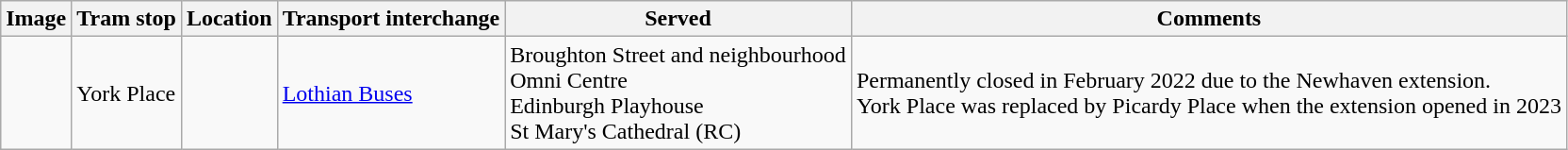<table class="wikitable" style="text-align: left">
<tr>
<th>Image</th>
<th>Tram stop</th>
<th>Location</th>
<th>Transport interchange</th>
<th>Served</th>
<th>Comments</th>
</tr>
<tr>
<td></td>
<td>York Place</td>
<td></td>
<td> <a href='#'>Lothian Buses</a></td>
<td>Broughton Street and neighbourhood<br>Omni Centre<br>Edinburgh Playhouse<br>St Mary's Cathedral (RC)</td>
<td>Permanently closed in February 2022 due to the Newhaven extension. <br>York Place was replaced by Picardy Place when the extension opened in 2023</td>
</tr>
</table>
